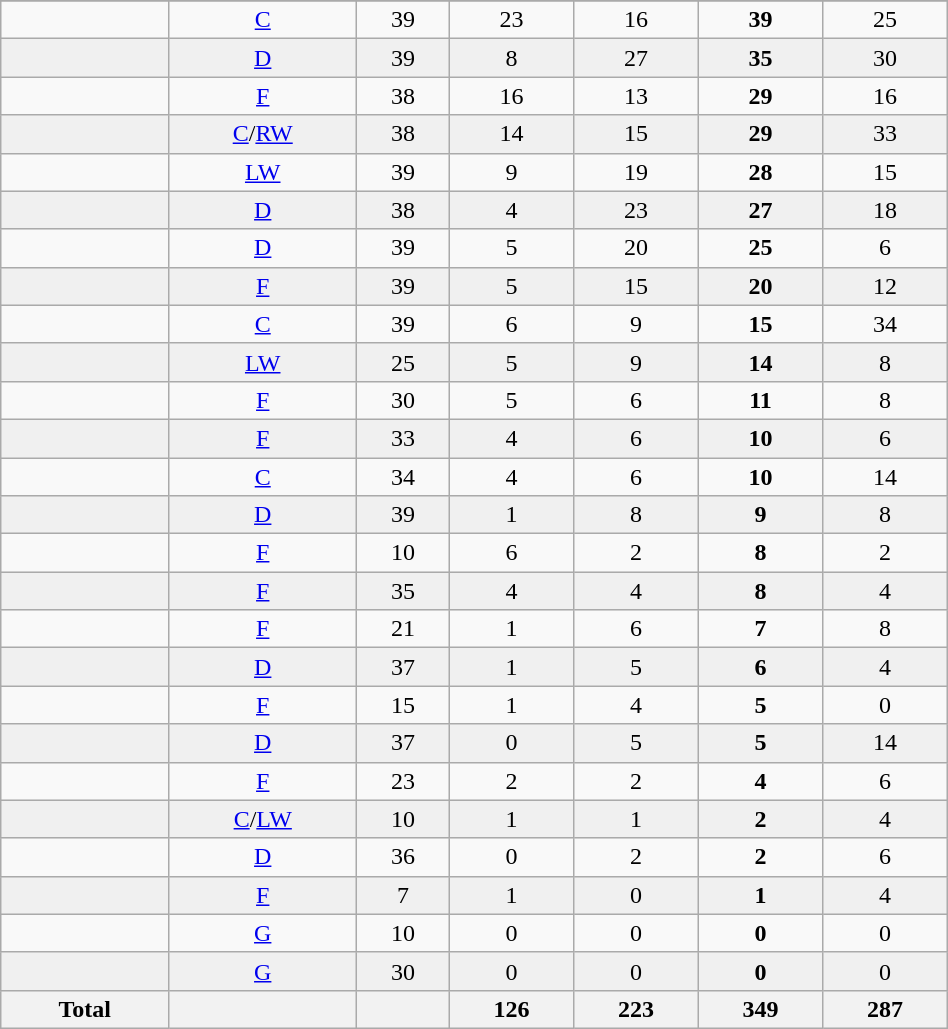<table class="wikitable sortable" width ="50%">
<tr align="center">
</tr>
<tr align="center" bgcolor="">
<td></td>
<td><a href='#'>C</a></td>
<td>39</td>
<td>23</td>
<td>16</td>
<td><strong>39</strong></td>
<td>25</td>
</tr>
<tr align="center" bgcolor="f0f0f0">
<td></td>
<td><a href='#'>D</a></td>
<td>39</td>
<td>8</td>
<td>27</td>
<td><strong>35</strong></td>
<td>30</td>
</tr>
<tr align="center" bgcolor="">
<td></td>
<td><a href='#'>F</a></td>
<td>38</td>
<td>16</td>
<td>13</td>
<td><strong>29</strong></td>
<td>16</td>
</tr>
<tr align="center" bgcolor="f0f0f0">
<td></td>
<td><a href='#'>C</a>/<a href='#'>RW</a></td>
<td>38</td>
<td>14</td>
<td>15</td>
<td><strong>29</strong></td>
<td>33</td>
</tr>
<tr align="center" bgcolor="">
<td></td>
<td><a href='#'>LW</a></td>
<td>39</td>
<td>9</td>
<td>19</td>
<td><strong>28</strong></td>
<td>15</td>
</tr>
<tr align="center" bgcolor="f0f0f0">
<td></td>
<td><a href='#'>D</a></td>
<td>38</td>
<td>4</td>
<td>23</td>
<td><strong>27</strong></td>
<td>18</td>
</tr>
<tr align="center" bgcolor="">
<td></td>
<td><a href='#'>D</a></td>
<td>39</td>
<td>5</td>
<td>20</td>
<td><strong>25</strong></td>
<td>6</td>
</tr>
<tr align="center" bgcolor="f0f0f0">
<td></td>
<td><a href='#'>F</a></td>
<td>39</td>
<td>5</td>
<td>15</td>
<td><strong>20</strong></td>
<td>12</td>
</tr>
<tr align="center" bgcolor="">
<td></td>
<td><a href='#'>C</a></td>
<td>39</td>
<td>6</td>
<td>9</td>
<td><strong>15</strong></td>
<td>34</td>
</tr>
<tr align="center" bgcolor="f0f0f0">
<td></td>
<td><a href='#'>LW</a></td>
<td>25</td>
<td>5</td>
<td>9</td>
<td><strong>14</strong></td>
<td>8</td>
</tr>
<tr align="center" bgcolor="">
<td></td>
<td><a href='#'>F</a></td>
<td>30</td>
<td>5</td>
<td>6</td>
<td><strong>11</strong></td>
<td>8</td>
</tr>
<tr align="center" bgcolor="f0f0f0">
<td></td>
<td><a href='#'>F</a></td>
<td>33</td>
<td>4</td>
<td>6</td>
<td><strong>10</strong></td>
<td>6</td>
</tr>
<tr align="center" bgcolor="">
<td></td>
<td><a href='#'>C</a></td>
<td>34</td>
<td>4</td>
<td>6</td>
<td><strong>10</strong></td>
<td>14</td>
</tr>
<tr align="center" bgcolor="f0f0f0">
<td></td>
<td><a href='#'>D</a></td>
<td>39</td>
<td>1</td>
<td>8</td>
<td><strong>9</strong></td>
<td>8</td>
</tr>
<tr align="center" bgcolor="">
<td></td>
<td><a href='#'>F</a></td>
<td>10</td>
<td>6</td>
<td>2</td>
<td><strong>8</strong></td>
<td>2</td>
</tr>
<tr align="center" bgcolor="f0f0f0">
<td></td>
<td><a href='#'>F</a></td>
<td>35</td>
<td>4</td>
<td>4</td>
<td><strong>8</strong></td>
<td>4</td>
</tr>
<tr align="center" bgcolor="">
<td></td>
<td><a href='#'>F</a></td>
<td>21</td>
<td>1</td>
<td>6</td>
<td><strong>7</strong></td>
<td>8</td>
</tr>
<tr align="center" bgcolor="f0f0f0">
<td></td>
<td><a href='#'>D</a></td>
<td>37</td>
<td>1</td>
<td>5</td>
<td><strong>6</strong></td>
<td>4</td>
</tr>
<tr align="center" bgcolor="">
<td></td>
<td><a href='#'>F</a></td>
<td>15</td>
<td>1</td>
<td>4</td>
<td><strong>5</strong></td>
<td>0</td>
</tr>
<tr align="center" bgcolor="f0f0f0">
<td></td>
<td><a href='#'>D</a></td>
<td>37</td>
<td>0</td>
<td>5</td>
<td><strong>5</strong></td>
<td>14</td>
</tr>
<tr align="center" bgcolor="">
<td></td>
<td><a href='#'>F</a></td>
<td>23</td>
<td>2</td>
<td>2</td>
<td><strong>4</strong></td>
<td>6</td>
</tr>
<tr align="center" bgcolor="f0f0f0">
<td></td>
<td><a href='#'>C</a>/<a href='#'>LW</a></td>
<td>10</td>
<td>1</td>
<td>1</td>
<td><strong>2</strong></td>
<td>4</td>
</tr>
<tr align="center" bgcolor="">
<td></td>
<td><a href='#'>D</a></td>
<td>36</td>
<td>0</td>
<td>2</td>
<td><strong>2</strong></td>
<td>6</td>
</tr>
<tr align="center" bgcolor="f0f0f0">
<td></td>
<td><a href='#'>F</a></td>
<td>7</td>
<td>1</td>
<td>0</td>
<td><strong>1</strong></td>
<td>4</td>
</tr>
<tr align="center" bgcolor="">
<td></td>
<td><a href='#'>G</a></td>
<td>10</td>
<td>0</td>
<td>0</td>
<td><strong>0</strong></td>
<td>0</td>
</tr>
<tr align="center" bgcolor="f0f0f0">
<td></td>
<td><a href='#'>G</a></td>
<td>30</td>
<td>0</td>
<td>0</td>
<td><strong>0</strong></td>
<td>0</td>
</tr>
<tr>
<th>Total</th>
<th></th>
<th></th>
<th>126</th>
<th>223</th>
<th>349</th>
<th>287</th>
</tr>
</table>
